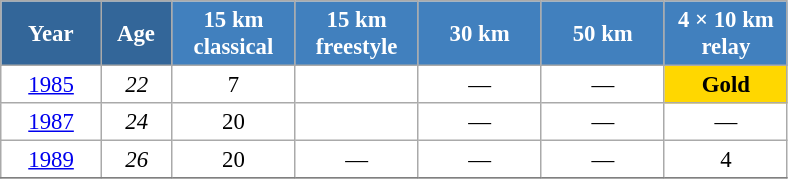<table class="wikitable" style="font-size:95%; text-align:center; border:grey solid 1px; border-collapse:collapse; background:#ffffff;">
<tr>
<th style="background-color:#369; color:white; width:60px;"> Year </th>
<th style="background-color:#369; color:white; width:40px;"> Age </th>
<th style="background-color:#4180be; color:white; width:75px;"> 15 km <br> classical </th>
<th style="background-color:#4180be; color:white; width:75px;"> 15 km <br> freestyle </th>
<th style="background-color:#4180be; color:white; width:75px;"> 30 km </th>
<th style="background-color:#4180be; color:white; width:75px;"> 50 km </th>
<th style="background-color:#4180be; color:white; width:75px;"> 4 × 10 km <br> relay </th>
</tr>
<tr>
<td><a href='#'>1985</a></td>
<td><em>22</em></td>
<td>7</td>
<td></td>
<td>—</td>
<td>—</td>
<td style="background:gold;"><strong>Gold</strong></td>
</tr>
<tr>
<td><a href='#'>1987</a></td>
<td><em>24</em></td>
<td>20</td>
<td></td>
<td>—</td>
<td>—</td>
<td>—</td>
</tr>
<tr>
<td><a href='#'>1989</a></td>
<td><em>26</em></td>
<td>20</td>
<td>—</td>
<td>—</td>
<td>—</td>
<td>4</td>
</tr>
<tr>
</tr>
</table>
